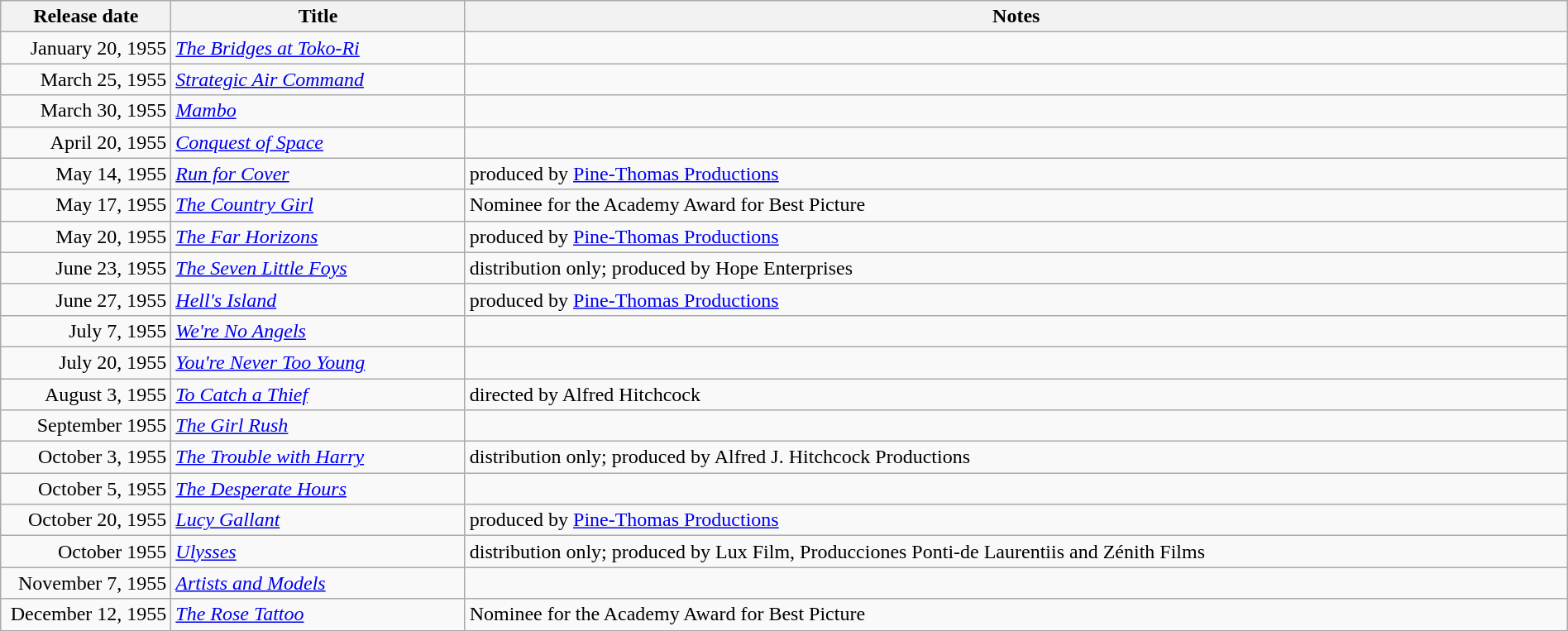<table class="wikitable sortable" style="width:100%;">
<tr>
<th scope="col" style="width:130px;">Release date</th>
<th>Title</th>
<th>Notes</th>
</tr>
<tr>
<td style="text-align:right;">January 20, 1955</td>
<td><em><a href='#'>The Bridges at Toko-Ri</a></em></td>
<td></td>
</tr>
<tr>
<td style="text-align:right;">March 25, 1955</td>
<td><em><a href='#'>Strategic Air Command</a></em></td>
<td></td>
</tr>
<tr>
<td style="text-align:right;">March 30, 1955</td>
<td><em><a href='#'>Mambo</a></em></td>
<td></td>
</tr>
<tr>
<td style="text-align:right;">April 20, 1955</td>
<td><em><a href='#'>Conquest of Space</a></em></td>
<td></td>
</tr>
<tr>
<td style="text-align:right;">May 14, 1955</td>
<td><em><a href='#'>Run for Cover</a></em></td>
<td>produced by <a href='#'>Pine-Thomas Productions</a></td>
</tr>
<tr>
<td style="text-align:right;">May 17, 1955</td>
<td><em><a href='#'>The Country Girl</a></em></td>
<td>Nominee for the Academy Award for Best Picture</td>
</tr>
<tr>
<td style="text-align:right;">May 20, 1955</td>
<td><em><a href='#'>The Far Horizons</a></em></td>
<td>produced by <a href='#'>Pine-Thomas Productions</a></td>
</tr>
<tr>
<td style="text-align:right;">June 23, 1955</td>
<td><em><a href='#'>The Seven Little Foys</a></em></td>
<td>distribution only; produced by Hope Enterprises</td>
</tr>
<tr>
<td style="text-align:right;">June 27, 1955</td>
<td><em><a href='#'>Hell's Island</a></em></td>
<td>produced by <a href='#'>Pine-Thomas Productions</a></td>
</tr>
<tr>
<td style="text-align:right;">July 7, 1955</td>
<td><em><a href='#'>We're No Angels</a></em></td>
<td></td>
</tr>
<tr>
<td style="text-align:right;">July 20, 1955</td>
<td><em><a href='#'>You're Never Too Young</a></em></td>
<td></td>
</tr>
<tr>
<td style="text-align:right;">August 3, 1955</td>
<td><em><a href='#'>To Catch a Thief</a></em></td>
<td>directed by Alfred Hitchcock</td>
</tr>
<tr>
<td style="text-align:right;">September 1955</td>
<td><em><a href='#'>The Girl Rush</a></em></td>
<td></td>
</tr>
<tr>
<td style="text-align:right;">October 3, 1955</td>
<td><em><a href='#'>The Trouble with Harry</a></em></td>
<td>distribution only; produced by Alfred J. Hitchcock Productions</td>
</tr>
<tr>
<td style="text-align:right;">October 5, 1955</td>
<td><em><a href='#'>The Desperate Hours</a></em></td>
<td></td>
</tr>
<tr>
<td style="text-align:right;">October 20, 1955</td>
<td><em><a href='#'>Lucy Gallant</a></em></td>
<td>produced by <a href='#'>Pine-Thomas Productions</a></td>
</tr>
<tr>
<td style="text-align:right;">October 1955</td>
<td><em><a href='#'>Ulysses</a></em></td>
<td>distribution only; produced by Lux Film, Producciones Ponti-de Laurentiis and Zénith Films</td>
</tr>
<tr>
<td style="text-align:right;">November 7, 1955</td>
<td><em><a href='#'>Artists and Models</a></em></td>
<td></td>
</tr>
<tr>
<td style="text-align:right;">December 12, 1955</td>
<td><em><a href='#'>The Rose Tattoo</a></em></td>
<td>Nominee for the Academy Award for Best Picture</td>
</tr>
<tr>
</tr>
</table>
